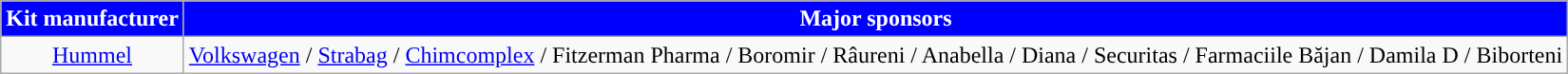<table class="wikitable" style="text-align:center;">
<tr>
<th style="color:white; background:blue">Kit manufacturer</th>
<th style="color:white; background:blue">Major sponsors</th>
</tr>
<tr>
<td rowspan=5><a href='#'>Hummel</a></td>
<td><a href='#'>Volkswagen</a> / <a href='#'>Strabag</a> / <a href='#'>Chimcomplex</a> / Fitzerman Pharma / Boromir / Râureni / Anabella / Diana / Securitas / Farmaciile Băjan / Damila D / Biborteni</td>
</tr>
</table>
